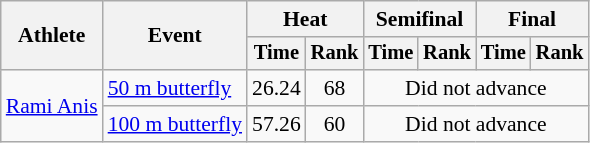<table class="wikitable" style="text-align:center; font-size:90%">
<tr>
<th rowspan="2">Athlete</th>
<th rowspan="2">Event</th>
<th colspan="2">Heat</th>
<th colspan="2">Semifinal</th>
<th colspan="2">Final</th>
</tr>
<tr style="font-size:95%">
<th>Time</th>
<th>Rank</th>
<th>Time</th>
<th>Rank</th>
<th>Time</th>
<th>Rank</th>
</tr>
<tr>
<td align=left rowspan=2><a href='#'>Rami Anis</a></td>
<td align=left><a href='#'>50 m butterfly</a></td>
<td>26.24</td>
<td>68</td>
<td colspan=4>Did not advance</td>
</tr>
<tr>
<td align=left><a href='#'>100 m butterfly</a></td>
<td>57.26</td>
<td>60</td>
<td colspan=4>Did not advance</td>
</tr>
</table>
